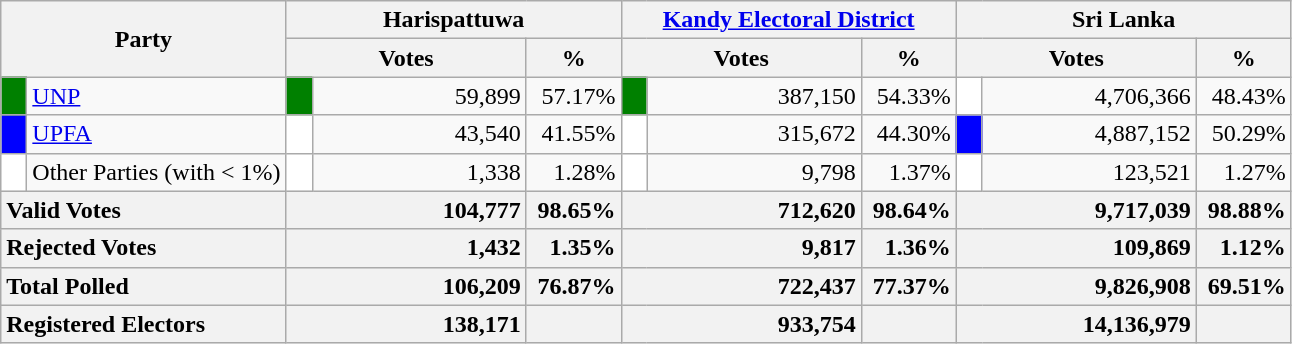<table class="wikitable">
<tr>
<th colspan="2" width="144px"rowspan="2">Party</th>
<th colspan="3" width="216px">Harispattuwa</th>
<th colspan="3" width="216px"><a href='#'>Kandy Electoral District</a></th>
<th colspan="3" width="216px">Sri Lanka</th>
</tr>
<tr>
<th colspan="2" width="144px">Votes</th>
<th>%</th>
<th colspan="2" width="144px">Votes</th>
<th>%</th>
<th colspan="2" width="144px">Votes</th>
<th>%</th>
</tr>
<tr>
<td style="background-color:green;" width="10px"></td>
<td style="text-align:left;"><a href='#'>UNP</a></td>
<td style="background-color:green;" width="10px"></td>
<td style="text-align:right;">59,899</td>
<td style="text-align:right;">57.17%</td>
<td style="background-color:green;" width="10px"></td>
<td style="text-align:right;">387,150</td>
<td style="text-align:right;">54.33%</td>
<td style="background-color:white;" width="10px"></td>
<td style="text-align:right;">4,706,366</td>
<td style="text-align:right;">48.43%</td>
</tr>
<tr>
<td style="background-color:blue;" width="10px"></td>
<td style="text-align:left;"><a href='#'>UPFA</a></td>
<td style="background-color:white;" width="10px"></td>
<td style="text-align:right;">43,540</td>
<td style="text-align:right;">41.55%</td>
<td style="background-color:white;" width="10px"></td>
<td style="text-align:right;">315,672</td>
<td style="text-align:right;">44.30%</td>
<td style="background-color:blue;" width="10px"></td>
<td style="text-align:right;">4,887,152</td>
<td style="text-align:right;">50.29%</td>
</tr>
<tr>
<td style="background-color:white;" width="10px"></td>
<td style="text-align:left;">Other Parties (with < 1%)</td>
<td style="background-color:white;" width="10px"></td>
<td style="text-align:right;">1,338</td>
<td style="text-align:right;">1.28%</td>
<td style="background-color:white;" width="10px"></td>
<td style="text-align:right;">9,798</td>
<td style="text-align:right;">1.37%</td>
<td style="background-color:white;" width="10px"></td>
<td style="text-align:right;">123,521</td>
<td style="text-align:right;">1.27%</td>
</tr>
<tr>
<th colspan="2" width="144px"style="text-align:left;">Valid Votes</th>
<th style="text-align:right;"colspan="2" width="144px">104,777</th>
<th style="text-align:right;">98.65%</th>
<th style="text-align:right;"colspan="2" width="144px">712,620</th>
<th style="text-align:right;">98.64%</th>
<th style="text-align:right;"colspan="2" width="144px">9,717,039</th>
<th style="text-align:right;">98.88%</th>
</tr>
<tr>
<th colspan="2" width="144px"style="text-align:left;">Rejected Votes</th>
<th style="text-align:right;"colspan="2" width="144px">1,432</th>
<th style="text-align:right;">1.35%</th>
<th style="text-align:right;"colspan="2" width="144px">9,817</th>
<th style="text-align:right;">1.36%</th>
<th style="text-align:right;"colspan="2" width="144px">109,869</th>
<th style="text-align:right;">1.12%</th>
</tr>
<tr>
<th colspan="2" width="144px"style="text-align:left;">Total Polled</th>
<th style="text-align:right;"colspan="2" width="144px">106,209</th>
<th style="text-align:right;">76.87%</th>
<th style="text-align:right;"colspan="2" width="144px">722,437</th>
<th style="text-align:right;">77.37%</th>
<th style="text-align:right;"colspan="2" width="144px">9,826,908</th>
<th style="text-align:right;">69.51%</th>
</tr>
<tr>
<th colspan="2" width="144px"style="text-align:left;">Registered Electors</th>
<th style="text-align:right;"colspan="2" width="144px">138,171</th>
<th></th>
<th style="text-align:right;"colspan="2" width="144px">933,754</th>
<th></th>
<th style="text-align:right;"colspan="2" width="144px">14,136,979</th>
<th></th>
</tr>
</table>
